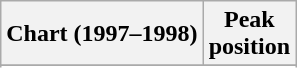<table class="wikitable sortable">
<tr>
<th align="left">Chart (1997–1998)</th>
<th align="center">Peak<br>position</th>
</tr>
<tr>
</tr>
<tr>
</tr>
</table>
